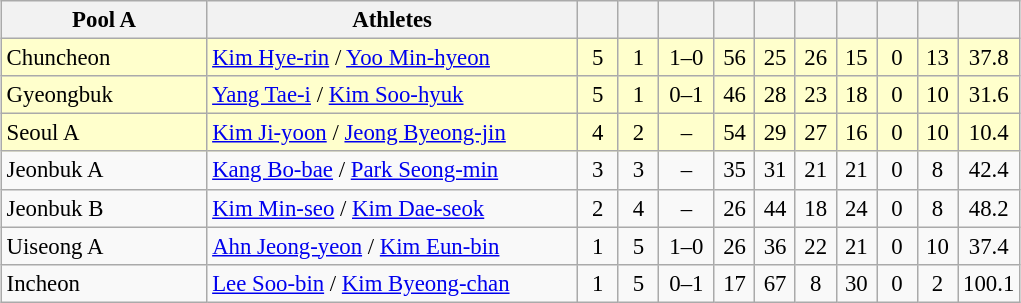<table>
<tr>
<td valign=top width=10%><br><table class="wikitable" style="font-size:95%; text-align:center;">
<tr>
<th width=130>Pool A</th>
<th width=240>Athletes</th>
<th width=20></th>
<th width=20></th>
<th width=30></th>
<th width=20></th>
<th width=20></th>
<th width=20></th>
<th width=20></th>
<th width=20></th>
<th width=20></th>
<th width=20></th>
</tr>
<tr bgcolor=#ffffcc>
<td style="text-align:left;"> Chuncheon</td>
<td style="text-align:left;"><a href='#'>Kim Hye-rin</a> / <a href='#'>Yoo Min-hyeon</a></td>
<td>5</td>
<td>1</td>
<td>1–0</td>
<td>56</td>
<td>25</td>
<td>26</td>
<td>15</td>
<td>0</td>
<td>13</td>
<td>37.8</td>
</tr>
<tr bgcolor=#ffffcc>
<td style="text-align:left;"> Gyeongbuk</td>
<td style="text-align:left;"><a href='#'>Yang Tae-i</a> / <a href='#'>Kim Soo-hyuk</a></td>
<td>5</td>
<td>1</td>
<td>0–1</td>
<td>46</td>
<td>28</td>
<td>23</td>
<td>18</td>
<td>0</td>
<td>10</td>
<td>31.6</td>
</tr>
<tr bgcolor=#ffffcc>
<td style="text-align:left;"> Seoul A</td>
<td style="text-align:left;"><a href='#'>Kim Ji-yoon</a> / <a href='#'>Jeong Byeong-jin</a></td>
<td>4</td>
<td>2</td>
<td>–</td>
<td>54</td>
<td>29</td>
<td>27</td>
<td>16</td>
<td>0</td>
<td>10</td>
<td>10.4</td>
</tr>
<tr>
<td style="text-align:left;"> Jeonbuk A</td>
<td style="text-align:left;"><a href='#'>Kang Bo-bae</a> / <a href='#'>Park Seong-min</a></td>
<td>3</td>
<td>3</td>
<td>–</td>
<td>35</td>
<td>31</td>
<td>21</td>
<td>21</td>
<td>0</td>
<td>8</td>
<td>42.4</td>
</tr>
<tr>
<td style="text-align:left;"> Jeonbuk B</td>
<td style="text-align:left;"><a href='#'>Kim Min-seo</a> / <a href='#'>Kim Dae-seok</a></td>
<td>2</td>
<td>4</td>
<td>–</td>
<td>26</td>
<td>44</td>
<td>18</td>
<td>24</td>
<td>0</td>
<td>8</td>
<td>48.2</td>
</tr>
<tr>
<td style="text-align:left;"> Uiseong A</td>
<td style="text-align:left;"><a href='#'>Ahn Jeong-yeon</a> / <a href='#'>Kim Eun-bin</a></td>
<td>1</td>
<td>5</td>
<td>1–0</td>
<td>26</td>
<td>36</td>
<td>22</td>
<td>21</td>
<td>0</td>
<td>10</td>
<td>37.4</td>
</tr>
<tr>
<td style="text-align:left;"> Incheon</td>
<td style="text-align:left;"><a href='#'>Lee Soo-bin</a> / <a href='#'>Kim Byeong-chan</a></td>
<td>1</td>
<td>5</td>
<td>0–1</td>
<td>17</td>
<td>67</td>
<td>8</td>
<td>30</td>
<td>0</td>
<td>2</td>
<td>100.1</td>
</tr>
</table>
</td>
</tr>
</table>
